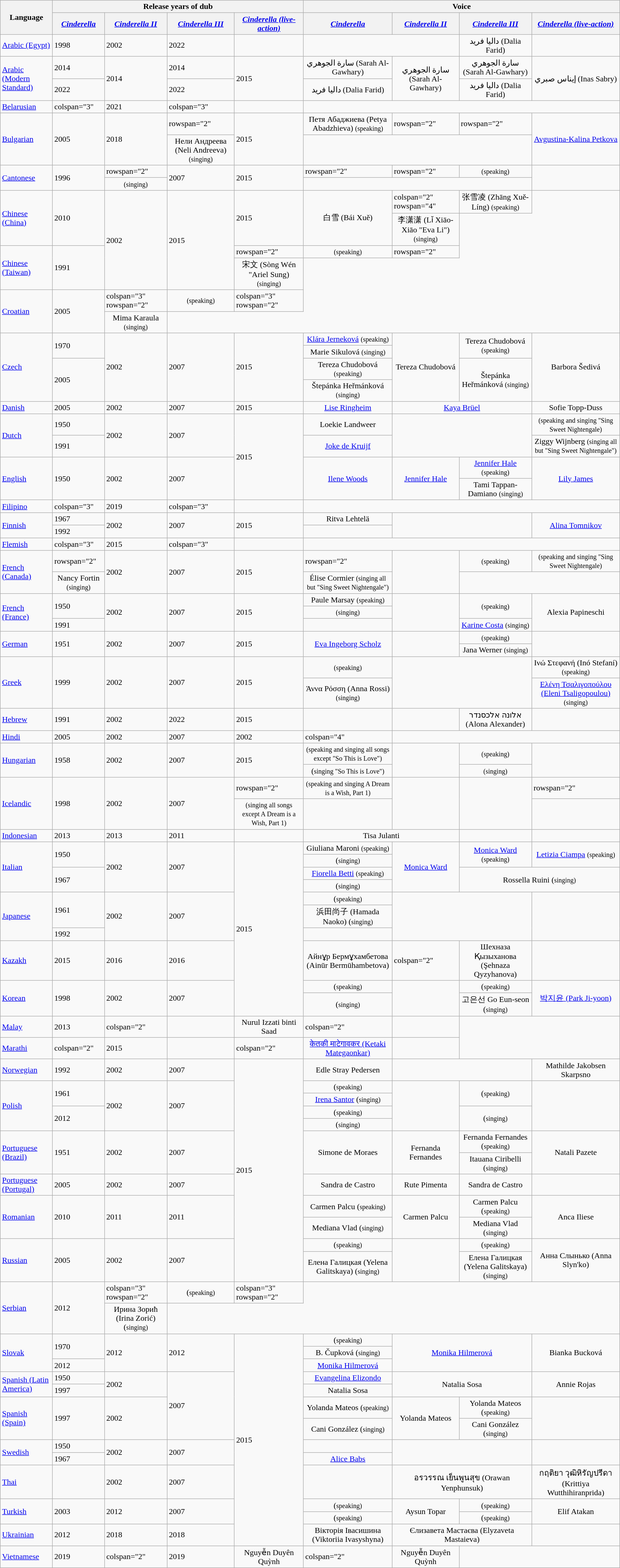<table class="wikitable collapsible collapsed">
<tr>
<th rowspan="2">Language</th>
<th colspan="4">Release years of dub</th>
<th colspan="4">Voice</th>
</tr>
<tr>
<th><a href='#'><em>Cinderella</em></a></th>
<th><a href='#'><em>Cinderella II</em></a></th>
<th><a href='#'><em>Cinderella III</em></a></th>
<th><a href='#'><em>Cinderella (live-action)</em></a></th>
<th><a href='#'><em>Cinderella</em></a></th>
<th><a href='#'><em>Cinderella II</em></a></th>
<th><a href='#'><em>Cinderella III</em></a></th>
<th><a href='#'><em>Cinderella (live-action)</em></a></th>
</tr>
<tr>
<td><a href='#'>Arabic (Egypt)</a></td>
<td>1998</td>
<td>2002</td>
<td>2022</td>
<td></td>
<td colspan="2" align="center"></td>
<td align="center">داليا فريد (Dalia Farid)</td>
<td></td>
</tr>
<tr>
<td rowspan="2"><a href='#'>Arabic (Modern Standard)</a></td>
<td>2014</td>
<td rowspan="2">2014</td>
<td>2014</td>
<td rowspan="2">2015</td>
<td align="center">سارة الجوهري (Sarah Al-Gawhary)</td>
<td rowspan="2" align="center">سارة الجوهري (Sarah Al-Gawhary)</td>
<td align="center">سارة الجوهري (Sarah Al-Gawhary)</td>
<td rowspan="2" align="center">إيناس صبري (Inas Sabry)</td>
</tr>
<tr>
<td>2022</td>
<td>2022</td>
<td align="center">داليا فريد (Dalia Farid)</td>
<td align="center">داليا فريد (Dalia Farid)</td>
</tr>
<tr>
<td><a href='#'>Belarusian</a></td>
<td>colspan="3" </td>
<td>2021</td>
<td>colspan="3" </td>
<td align="center"></td>
</tr>
<tr>
<td rowspan="2"><a href='#'>Bulgarian</a></td>
<td rowspan="2">2005</td>
<td rowspan="2">2018</td>
<td>rowspan="2" </td>
<td rowspan="2">2015</td>
<td align="center">Петя Абаджиева (Petya Abadzhieva) <small>(speaking)</small></td>
<td>rowspan="2" </td>
<td>rowspan="2" </td>
<td rowspan="2" align="center"><a href='#'>Avgustina-Kalina Petkova</a></td>
</tr>
<tr>
<td align="center">Нели Андреева (Neli Andreeva) <small>(singing)</small></td>
</tr>
<tr>
<td rowspan="2"><a href='#'>Cantonese</a></td>
<td rowspan="2">1996</td>
<td>rowspan="2" </td>
<td rowspan="2">2007</td>
<td rowspan="2">2015</td>
<td>rowspan="2" </td>
<td>rowspan="2" </td>
<td align="center"> <small>(speaking)</small></td>
<td rowspan="2" align="center"></td>
</tr>
<tr>
<td align="center"> <small>(singing)</small></td>
</tr>
<tr>
<td rowspan="2"><a href='#'>Chinese (China)</a></td>
<td rowspan="2">2010</td>
<td rowspan="4">2002</td>
<td rowspan="4">2015</td>
<td rowspan="2">2015</td>
<td rowspan="2" align="center">白雪 (Bái Xuě)</td>
<td>colspan="2" rowspan="4" </td>
<td align="center">张雪凌 (Zhāng Xuě-Líng) <small>(speaking)</small></td>
</tr>
<tr>
<td align="center">李潇潇 (Lǐ Xiāo-Xiāo "Eva Li") <small>(singing)</small></td>
</tr>
<tr>
<td rowspan="2"><a href='#'>Chinese (Taiwan)</a></td>
<td rowspan="2">1991</td>
<td>rowspan="2" </td>
<td align="center"> <small>(speaking)</small></td>
<td>rowspan="2" </td>
</tr>
<tr>
<td align="center">宋文 (Sòng Wén "Ariel Sung) <small>(singing)</small></td>
</tr>
<tr>
<td rowspan="2"><a href='#'>Croatian</a></td>
<td rowspan="2">2005</td>
<td>colspan="3" rowspan="2" </td>
<td align="center"> <small>(speaking)</small></td>
<td>colspan="3" rowspan="2" </td>
</tr>
<tr>
<td align="center">Mima Karaula <small>(singing)</small></td>
</tr>
<tr>
<td rowspan="4"><a href='#'>Czech</a></td>
<td rowspan="2">1970</td>
<td rowspan="4">2002</td>
<td rowspan="4">2007</td>
<td rowspan="4">2015</td>
<td align="center"><a href='#'>Klára Jerneková</a> <small>(speaking)</small></td>
<td rowspan="4" align="center">Tereza Chudobová</td>
<td rowspan="2" align="center">Tereza Chudobová <small>(speaking)</small></td>
<td rowspan="4" align="center">Barbora Šedivá</td>
</tr>
<tr>
<td align="center">Marie Sikulová <small>(singing)</small></td>
</tr>
<tr>
<td rowspan="2">2005</td>
<td align="center">Tereza Chudobová <small>(speaking)</small></td>
<td rowspan="2" align="center">Štepánka Heřmánková <small>(singing)</small></td>
</tr>
<tr>
<td align="center">Štepánka Heřmánková <small>(singing)</small></td>
</tr>
<tr>
<td><a href='#'>Danish</a></td>
<td>2005</td>
<td>2002</td>
<td>2007</td>
<td>2015</td>
<td align="center"><a href='#'>Lise Ringheim</a></td>
<td colspan="2" align="center"><a href='#'>Kaya Brüel</a></td>
<td align="center">Sofie Topp-Duss</td>
</tr>
<tr>
<td rowspan="2"><a href='#'>Dutch</a></td>
<td>1950</td>
<td rowspan="2">2002</td>
<td rowspan="2">2007</td>
<td rowspan="4">2015</td>
<td align="center">Loekie Landweer</td>
<td colspan="2" rowspan="2" align="center"></td>
<td align="center"> <small>(speaking and singing "Sing Sweet Nightengale)</small></td>
</tr>
<tr>
<td>1991</td>
<td align="center"><a href='#'>Joke de Kruijf</a></td>
<td align="center">Ziggy Wijnberg <small>(singing all but "Sing Sweet Nightengale")</small></td>
</tr>
<tr>
<td rowspan="2"><a href='#'>English</a></td>
<td rowspan="2">1950</td>
<td rowspan="2">2002</td>
<td rowspan="2">2007</td>
<td rowspan="2" align="center"><a href='#'>Ilene Woods</a></td>
<td rowspan="2" align="center"><a href='#'>Jennifer Hale</a></td>
<td align="center"><a href='#'>Jennifer Hale</a> <small>(speaking)</small></td>
<td rowspan="2" align="center"><a href='#'>Lily James</a></td>
</tr>
<tr>
<td align="center">Tami Tappan-Damiano <small>(singing)</small></td>
</tr>
<tr>
<td><a href='#'>Filipino</a></td>
<td>colspan="3" </td>
<td>2019</td>
<td>colspan="3" </td>
<td></td>
</tr>
<tr>
<td rowspan="2"><a href='#'>Finnish</a></td>
<td>1967</td>
<td rowspan="2">2002</td>
<td rowspan="2">2007</td>
<td rowspan="2">2015</td>
<td align="center">Ritva Lehtelä</td>
<td colspan="2" rowspan="2" align="center"></td>
<td rowspan="2" align="center"><a href='#'>Alina Tomnikov</a></td>
</tr>
<tr>
<td>1992</td>
<td align="center"></td>
</tr>
<tr>
<td><a href='#'>Flemish</a></td>
<td>colspan="3" </td>
<td>2015</td>
<td>colspan="3" </td>
<td align="center"></td>
</tr>
<tr>
<td rowspan="2"><a href='#'>French (Canada)</a></td>
<td>rowspan="2" </td>
<td rowspan="2">2002</td>
<td rowspan="2">2007</td>
<td rowspan="2">2015</td>
<td>rowspan="2" </td>
<td rowspan="2" align="center"></td>
<td align="center"> <small>(speaking)</small></td>
<td align="center"> <small>(speaking and singing "Sing Sweet Nightengale)</small></td>
</tr>
<tr>
<td align="center">Nancy Fortin <small>(singing)</small></td>
<td align="center">Élise Cormier <small>(singing all but "Sing Sweet Nightengale")</small></td>
</tr>
<tr>
<td rowspan="3"><a href='#'>French (France)</a></td>
<td rowspan="2">1950</td>
<td rowspan="3">2002</td>
<td rowspan="3">2007</td>
<td rowspan="3">2015</td>
<td align="center">Paule Marsay <small>(speaking)</small></td>
<td rowspan="3" align="center"></td>
<td rowspan="2" align="center"> <small>(speaking)</small></td>
<td rowspan="3" align="center">Alexia Papineschi</td>
</tr>
<tr>
<td align="center"> <small>(singing)</small></td>
</tr>
<tr>
<td>1991</td>
<td align="center"></td>
<td align="center"><a href='#'>Karine Costa</a> <small>(singing)</small></td>
</tr>
<tr>
<td rowspan="2"><a href='#'>German</a></td>
<td rowspan="2">1951</td>
<td rowspan="2">2002</td>
<td rowspan="2">2007</td>
<td rowspan="2">2015</td>
<td rowspan="2" align="center"><a href='#'>Eva Ingeborg Scholz</a></td>
<td rowspan="2" align="center"></td>
<td align="center"> <small>(speaking)</small></td>
<td rowspan="2" align="center"></td>
</tr>
<tr>
<td align="center">Jana Werner <small>(singing)</small></td>
</tr>
<tr>
<td rowspan="2"><a href='#'>Greek</a></td>
<td rowspan="2">1999</td>
<td rowspan="2">2002</td>
<td rowspan="2">2007</td>
<td rowspan="2">2015</td>
<td align="center"> <small>(speaking)</small></td>
<td colspan="2" rowspan="2" align="center"></td>
<td align="center">Ινώ Στεφανή (Inó Stefaní) <small>(speaking)</small></td>
</tr>
<tr>
<td align="center">Άννα Ρόσση (Anna Rossi) <small>(singing)</small></td>
<td align="center"><a href='#'>Ελένη Τσαλιγοπούλου (Eleni Tsaligopoulou)</a> <small>(singing)</small></td>
</tr>
<tr>
<td><a href='#'>Hebrew</a></td>
<td>1991</td>
<td>2002</td>
<td>2022</td>
<td>2015</td>
<td align="center"></td>
<td align="center"></td>
<td align="center">אלונה אלכסנדר (Alona Alexander)</td>
<td align="center"></td>
</tr>
<tr>
<td><a href='#'>Hindi</a></td>
<td>2005</td>
<td>2002</td>
<td>2007</td>
<td>2002</td>
<td>colspan="4" </td>
</tr>
<tr>
<td rowspan="2"><a href='#'>Hungarian</a></td>
<td rowspan="2">1958</td>
<td rowspan="2">2002</td>
<td rowspan="2">2007</td>
<td rowspan="2">2015</td>
<td align="center"> <small>(speaking and singing all songs except "So This is Love")</small></td>
<td rowspan="2" align="center"></td>
<td align="center"> <small>(speaking)</small></td>
<td rowspan="2" align="center"></td>
</tr>
<tr>
<td align="center"> (<small>singing "So This is Love")</small></td>
<td align="center"> <small>(singing)</small></td>
</tr>
<tr>
<td rowspan="2"><a href='#'>Icelandic</a></td>
<td rowspan="2">1998</td>
<td rowspan="2">2002</td>
<td rowspan="2">2007</td>
<td>rowspan="2" </td>
<td align="center"> <small>(speaking and singing A Dream is a Wish, Part 1)</small></td>
<td rowspan="2" align="center"></td>
<td rowspan="2" align="center"></td>
<td>rowspan="2" </td>
</tr>
<tr>
<td align="center"> <small>(singing all songs except A Dream is a Wish, Part 1)</small></td>
</tr>
<tr>
<td><a href='#'>Indonesian</a></td>
<td>2013</td>
<td>2013</td>
<td>2011</td>
<td></td>
<td colspan="2" align="center">Tisa Julanti</td>
<td align="center"></td>
<td></td>
</tr>
<tr>
<td rowspan="4"><a href='#'>Italian</a></td>
<td rowspan="2">1950</td>
<td rowspan="4">2002</td>
<td rowspan="4">2007</td>
<td rowspan="10">2015</td>
<td align="center">Giuliana Maroni <small>(speaking)</small></td>
<td rowspan="4" align="center"><a href='#'>Monica Ward</a></td>
<td rowspan="2" align="center"><a href='#'>Monica Ward</a> <small>(speaking)</small></td>
<td rowspan="2" align="center"><a href='#'>Letizia Ciampa</a> <small>(speaking)</small></td>
</tr>
<tr>
<td align="center"> (<small>singing)</small></td>
</tr>
<tr>
<td rowspan="2">1967</td>
<td align="center"><a href='#'>Fiorella Betti</a> <small>(speaking)</small></td>
<td colspan="2" rowspan="2" align="center">Rossella Ruini (<small>singing)</small></td>
</tr>
<tr>
<td align="center"> (<small>singing)</small></td>
</tr>
<tr>
<td rowspan="3"><a href='#'>Japanese</a></td>
<td rowspan="2">1961</td>
<td rowspan="3">2002</td>
<td rowspan="3">2007</td>
<td align="center"> (<small>speaking)</small></td>
<td colspan="2" rowspan="3" align="center"></td>
<td rowspan="3" align="center"></td>
</tr>
<tr>
<td align="center">浜田尚子 (Hamada Naoko) (<small>singing)</small></td>
</tr>
<tr>
<td>1992</td>
<td align="center"></td>
</tr>
<tr>
<td><a href='#'>Kazakh</a></td>
<td>2015</td>
<td>2016</td>
<td>2016</td>
<td align="center">Айнұр Бермұхамбетова (Ainūr Bermūhambetova)</td>
<td>colspan="2" </td>
<td align="center">Шехназа Қызыханова (Şehnaza Qyzyhanova)</td>
</tr>
<tr>
<td rowspan="2"><a href='#'>Korean</a></td>
<td rowspan="2">1998</td>
<td rowspan="2">2002</td>
<td rowspan="2">2007</td>
<td align="center"> (<small>speaking)</small></td>
<td rowspan="2" align="center"></td>
<td align="center"> (<small>speaking)</small></td>
<td rowspan="2" align="center"><a href='#'>박지윤 (Park Ji-yoon)</a></td>
</tr>
<tr>
<td align="center"> (<small>singing)</small></td>
<td align="center">고은선 Go Eun-seon (<small>singing)</small></td>
</tr>
<tr>
<td><a href='#'>Malay</a></td>
<td>2013</td>
<td>colspan="2" </td>
<td></td>
<td align="center">Nurul Izzati binti Saad</td>
<td>colspan="2" </td>
<td></td>
</tr>
<tr>
<td><a href='#'>Marathi</a></td>
<td>colspan="2" </td>
<td>2015</td>
<td></td>
<td>colspan="2" </td>
<td align="center"><a href='#'>केतकी माटेगावकर (Ketaki Mategaonkar)</a></td>
<td></td>
</tr>
<tr>
<td><a href='#'>Norwegian</a></td>
<td>1992</td>
<td>2002</td>
<td>2007</td>
<td rowspan="12">2015</td>
<td align="center">Edle Stray Pedersen</td>
<td colspan="2"></td>
<td align="center">Mathilde Jakobsen Skarpsno</td>
</tr>
<tr>
<td rowspan="4"><a href='#'>Polish</a></td>
<td rowspan="2">1961</td>
<td rowspan="4">2002</td>
<td rowspan="4">2007</td>
<td align="center"> (<small>speaking)</small></td>
<td rowspan="4" align="center"></td>
<td rowspan="2" align="center"> (<small>speaking)</small></td>
<td rowspan="4" align="center"></td>
</tr>
<tr>
<td align="center"><a href='#'>Irena Santor</a> (<small>singing)</small></td>
</tr>
<tr>
<td rowspan="2">2012</td>
<td align="center"> (<small>speaking)</small></td>
<td rowspan="2" align="center"> (<small>singing)</small></td>
</tr>
<tr>
<td align="center"> (<small>singing)</small></td>
</tr>
<tr>
<td rowspan="2"><a href='#'>Portuguese (Brazil)</a></td>
<td rowspan="2">1951</td>
<td rowspan="2">2002</td>
<td rowspan="2">2007</td>
<td rowspan="2" align="center">Simone de Moraes</td>
<td rowspan="2" align="center">Fernanda Fernandes</td>
<td align="center">Fernanda Fernandes (<small>speaking)</small></td>
<td rowspan="2" align="center">Natali Pazete</td>
</tr>
<tr>
<td align="center">Itauana Ciribelli (<small>singing)</small></td>
</tr>
<tr>
<td><a href='#'>Portuguese (Portugal)</a></td>
<td>2005</td>
<td>2002</td>
<td>2007</td>
<td align="center">Sandra de Castro</td>
<td align="center">Rute Pimenta</td>
<td align="center">Sandra de Castro</td>
<td align="center"></td>
</tr>
<tr>
<td rowspan="2"><a href='#'>Romanian</a></td>
<td rowspan="2">2010</td>
<td rowspan="2">2011</td>
<td rowspan="2">2011</td>
<td align="center">Carmen Palcu (<small>speaking)</small></td>
<td rowspan="2" align="center">Carmen Palcu</td>
<td align="center">Carmen Palcu (<small>speaking)</small></td>
<td rowspan="2" align="center">Anca Iliese</td>
</tr>
<tr>
<td align="center">Mediana Vlad (<small>singing)</small></td>
<td align="center">Mediana Vlad (<small>singing)</small></td>
</tr>
<tr>
<td rowspan="2"><a href='#'>Russian</a></td>
<td rowspan="2">2005</td>
<td rowspan="2">2002</td>
<td rowspan="2">2007</td>
<td align="center"> (<small>speaking)</small></td>
<td rowspan="2" align="center"></td>
<td align="center"> (<small>speaking)</small></td>
<td rowspan="2" align="center">Анна Слынько (Anna Slyn'ko)</td>
</tr>
<tr>
<td align="center">Елена Галицкая (Yelena Galitskaya) (<small>singing)</small></td>
<td align="center">Елена Галицкая (Yelena Galitskaya) (<small>singing)</small></td>
</tr>
<tr>
<td rowspan="2"><a href='#'>Serbian</a></td>
<td rowspan="2">2012</td>
<td>colspan="3" rowspan="2" </td>
<td align="center"> (<small>speaking)</small></td>
<td>colspan="3" rowspan="2" </td>
</tr>
<tr>
<td align="center">Ирина Зорић (Irina Zorić) (<small>singing)</small></td>
</tr>
<tr>
<td rowspan="3"><a href='#'>Slovak</a></td>
<td rowspan="2">1970</td>
<td rowspan="3">2012</td>
<td rowspan="3">2012</td>
<td rowspan="13">2015</td>
<td align="center"> (<small>speaking)</small></td>
<td colspan="2" rowspan="3" align="center"><a href='#'>Monika Hilmerová</a></td>
<td rowspan="3" align="center">Bianka Bucková</td>
</tr>
<tr>
<td align="center">B. Čupková (<small>singing)</small></td>
</tr>
<tr>
<td>2012</td>
<td align="center"><a href='#'>Monika Hilmerová</a></td>
</tr>
<tr>
<td rowspan="2"><a href='#'>Spanish (Latin America)</a></td>
<td>1950</td>
<td rowspan="2">2002</td>
<td rowspan="4">2007</td>
<td align="center"><a href='#'>Evangelina Elizondo</a></td>
<td colspan="2" rowspan="2" align="center">Natalia Sosa</td>
<td rowspan="2" align="center">Annie Rojas</td>
</tr>
<tr>
<td>1997</td>
<td align="center">Natalia Sosa</td>
</tr>
<tr>
<td rowspan="2"><a href='#'>Spanish (Spain)</a></td>
<td rowspan="2">1997</td>
<td rowspan="2">2002</td>
<td align="center">Yolanda Mateos (<small>speaking)</small></td>
<td rowspan="2" align="center">Yolanda Mateos</td>
<td align="center">Yolanda Mateos (<small>speaking)</small></td>
<td rowspan="2" align="center"></td>
</tr>
<tr>
<td align="center">Cani González (<small>singing)</small></td>
<td align="center">Cani González (<small>singing)</small></td>
</tr>
<tr>
<td rowspan="2"><a href='#'>Swedish</a></td>
<td>1950</td>
<td rowspan="2">2002</td>
<td rowspan="2">2007</td>
<td align="center"></td>
<td colspan="2" rowspan="2" align="center"></td>
<td rowspan="2" align="center"></td>
</tr>
<tr>
<td>1967</td>
<td align="center"><a href='#'>Alice Babs</a></td>
</tr>
<tr>
<td><a href='#'>Thai</a></td>
<td></td>
<td>2002</td>
<td>2007</td>
<td></td>
<td colspan="2" align="center">อรวรรณ เย็นพูนสุข (Orawan Yenphunsuk)</td>
<td align="center">กฤติยา วุฒิหิรัญปรีดา (Krittiya Wutthihiranprida)</td>
</tr>
<tr>
<td rowspan="2"><a href='#'>Turkish</a></td>
<td rowspan="2">2003</td>
<td rowspan="2">2012</td>
<td rowspan="2">2007</td>
<td align="center"> (<small>speaking)</small></td>
<td rowspan="2" align="center">Aysun Topar</td>
<td align="center"> (<small>speaking)</small></td>
<td rowspan="2" align="center">Elif Atakan</td>
</tr>
<tr>
<td align="center"> (<small>speaking)</small></td>
<td align="center"> (<small>speaking)</small></td>
</tr>
<tr>
<td><a href='#'>Ukrainian</a></td>
<td>2012</td>
<td>2018</td>
<td>2018</td>
<td align="center">Вікторія Івасишина (Viktoriia Ivasyshyna)</td>
<td colspan="2" align="center">Єлизавета Мастаєва (Elyzaveta Mastaieva)</td>
<td></td>
</tr>
<tr>
<td><a href='#'>Vietnamese</a></td>
<td>2019</td>
<td>colspan="2" </td>
<td>2019</td>
<td align="center">Nguyễn Duyên Quỳnh</td>
<td>colspan="2" </td>
<td align="center">Nguyễn Duyên Quỳnh</td>
</tr>
</table>
